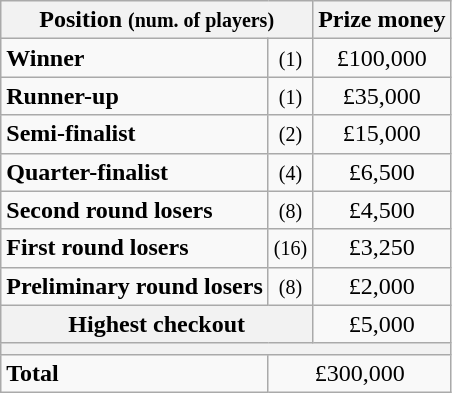<table class="wikitable">
<tr>
<th colspan="2">Position <small>(num. of players)</small></th>
<th>Prize money</th>
</tr>
<tr>
<td><strong>Winner</strong></td>
<td align="center"><small>(1)</small></td>
<td align="center">£100,000</td>
</tr>
<tr>
<td><strong>Runner-up</strong></td>
<td align="center"><small>(1)</small></td>
<td align="center">£35,000</td>
</tr>
<tr>
<td><strong>Semi-finalist</strong></td>
<td align="center"><small>(2)</small></td>
<td align="center">£15,000</td>
</tr>
<tr>
<td><strong>Quarter-finalist</strong></td>
<td align="center"><small>(4)</small></td>
<td align="center">£6,500</td>
</tr>
<tr>
<td><strong>Second round losers</strong></td>
<td align="center"><small>(8)</small></td>
<td align="center">£4,500</td>
</tr>
<tr>
<td><strong>First round losers</strong></td>
<td align="center"><small>(16)</small></td>
<td align="center">£3,250</td>
</tr>
<tr>
<td><strong>Preliminary round losers</strong></td>
<td align="center"><small>(8)</small></td>
<td align="center">£2,000</td>
</tr>
<tr>
<th colspan="2">Highest checkout</th>
<td align="center">£5,000</td>
</tr>
<tr>
<th colspan="3"></th>
</tr>
<tr>
<td><strong>Total</strong></td>
<td colspan="2" align="center">£300,000</td>
</tr>
</table>
